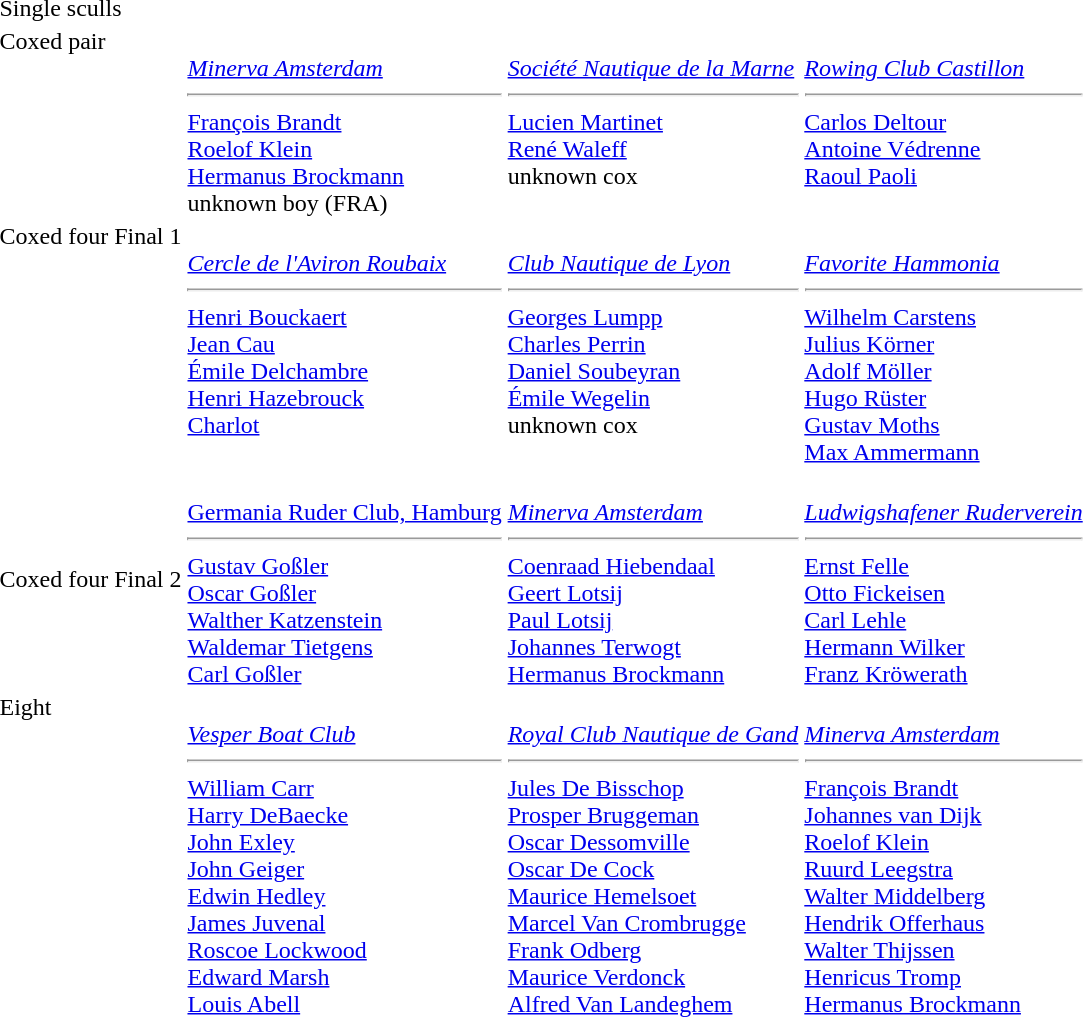<table>
<tr valign="top">
<td>Single sculls<br></td>
<td></td>
<td></td>
<td></td>
</tr>
<tr valign="top">
<td>Coxed pair<br></td>
<td><br> <em><a href='#'>Minerva Amsterdam</a></em><hr><a href='#'>François Brandt</a><br> <a href='#'>Roelof Klein</a><br><a href='#'>Hermanus Brockmann</a><br> unknown boy (FRA)</td>
<td> <br> <em><a href='#'>Société Nautique de la Marne</a></em><hr><a href='#'>Lucien Martinet</a> <br> <a href='#'>René Waleff</a> <br> unknown cox</td>
<td> <br> <em><a href='#'>Rowing Club Castillon</a></em><hr><a href='#'>Carlos Deltour</a> <br> <a href='#'>Antoine Védrenne</a> <br> <a href='#'>Raoul Paoli</a></td>
</tr>
<tr valign="top">
<td>Coxed four Final 1<br></td>
<td><br><em><a href='#'>Cercle de l'Aviron Roubaix</a></em> <hr> <a href='#'>Henri Bouckaert</a> <br> <a href='#'>Jean Cau</a> <br> <a href='#'>Émile Delchambre</a> <br> <a href='#'>Henri Hazebrouck</a> <br> <a href='#'>Charlot</a></td>
<td> <br> <em><a href='#'>Club Nautique de Lyon</a></em> <hr> <a href='#'>Georges Lumpp</a> <br> <a href='#'>Charles Perrin</a> <br> <a href='#'>Daniel Soubeyran</a> <br> <a href='#'>Émile Wegelin</a> <br> unknown cox</td>
<td><br> <em><a href='#'>Favorite Hammonia</a></em> <hr> <a href='#'>Wilhelm Carstens</a> <br> <a href='#'>Julius Körner</a> <br> <a href='#'>Adolf Möller</a> <br> <a href='#'>Hugo Rüster</a> <br> <a href='#'>Gustav Moths</a> <br> <a href='#'>Max Ammermann</a></td>
</tr>
<tr>
<td>Coxed four Final 2<br></td>
<td><br> <a href='#'>Germania Ruder Club, Hamburg</a> <hr> <a href='#'>Gustav Goßler</a> <br> <a href='#'>Oscar Goßler</a> <br> <a href='#'>Walther Katzenstein</a> <br> <a href='#'>Waldemar Tietgens</a> <br> <a href='#'>Carl Goßler</a></td>
<td><br> <em><a href='#'>Minerva Amsterdam</a></em> <hr> <a href='#'>Coenraad Hiebendaal</a> <br> <a href='#'>Geert Lotsij</a> <br> <a href='#'>Paul Lotsij</a> <br> <a href='#'>Johannes Terwogt</a> <br> <a href='#'>Hermanus Brockmann</a></td>
<td><br> <em><a href='#'>Ludwigshafener Ruderverein</a></em> <hr> <a href='#'>Ernst Felle</a> <br> <a href='#'>Otto Fickeisen</a> <br> <a href='#'>Carl Lehle</a> <br> <a href='#'>Hermann Wilker</a> <br> <a href='#'>Franz Kröwerath</a></td>
</tr>
<tr valign="top">
<td>Eight<br></td>
<td><br> <em><a href='#'>Vesper Boat Club</a></em> <hr> <a href='#'>William Carr</a> <br> <a href='#'>Harry DeBaecke</a> <br> <a href='#'>John Exley</a> <br> <a href='#'>John Geiger</a> <br> <a href='#'>Edwin Hedley</a> <br> <a href='#'>James Juvenal</a> <br> <a href='#'>Roscoe Lockwood</a> <br> <a href='#'>Edward Marsh</a> <br> <a href='#'>Louis Abell</a></td>
<td><br> <em><a href='#'>Royal Club Nautique de Gand</a></em> <hr> <a href='#'>Jules De Bisschop</a> <br> <a href='#'>Prosper Bruggeman</a> <br> <a href='#'>Oscar Dessomville</a> <br> <a href='#'>Oscar De Cock</a> <br> <a href='#'>Maurice Hemelsoet</a> <br> <a href='#'>Marcel Van Crombrugge</a> <br> <a href='#'>Frank Odberg</a> <br> <a href='#'>Maurice Verdonck</a> <br> <a href='#'>Alfred Van Landeghem</a></td>
<td><br> <em><a href='#'>Minerva Amsterdam</a></em> <hr> <a href='#'>François Brandt</a> <br> <a href='#'>Johannes van Dijk</a> <br> <a href='#'>Roelof Klein</a> <br> <a href='#'>Ruurd Leegstra</a> <br> <a href='#'>Walter Middelberg</a> <br> <a href='#'>Hendrik Offerhaus</a> <br> <a href='#'>Walter Thijssen</a> <br> <a href='#'>Henricus Tromp</a> <br> <a href='#'>Hermanus Brockmann</a></td>
</tr>
</table>
